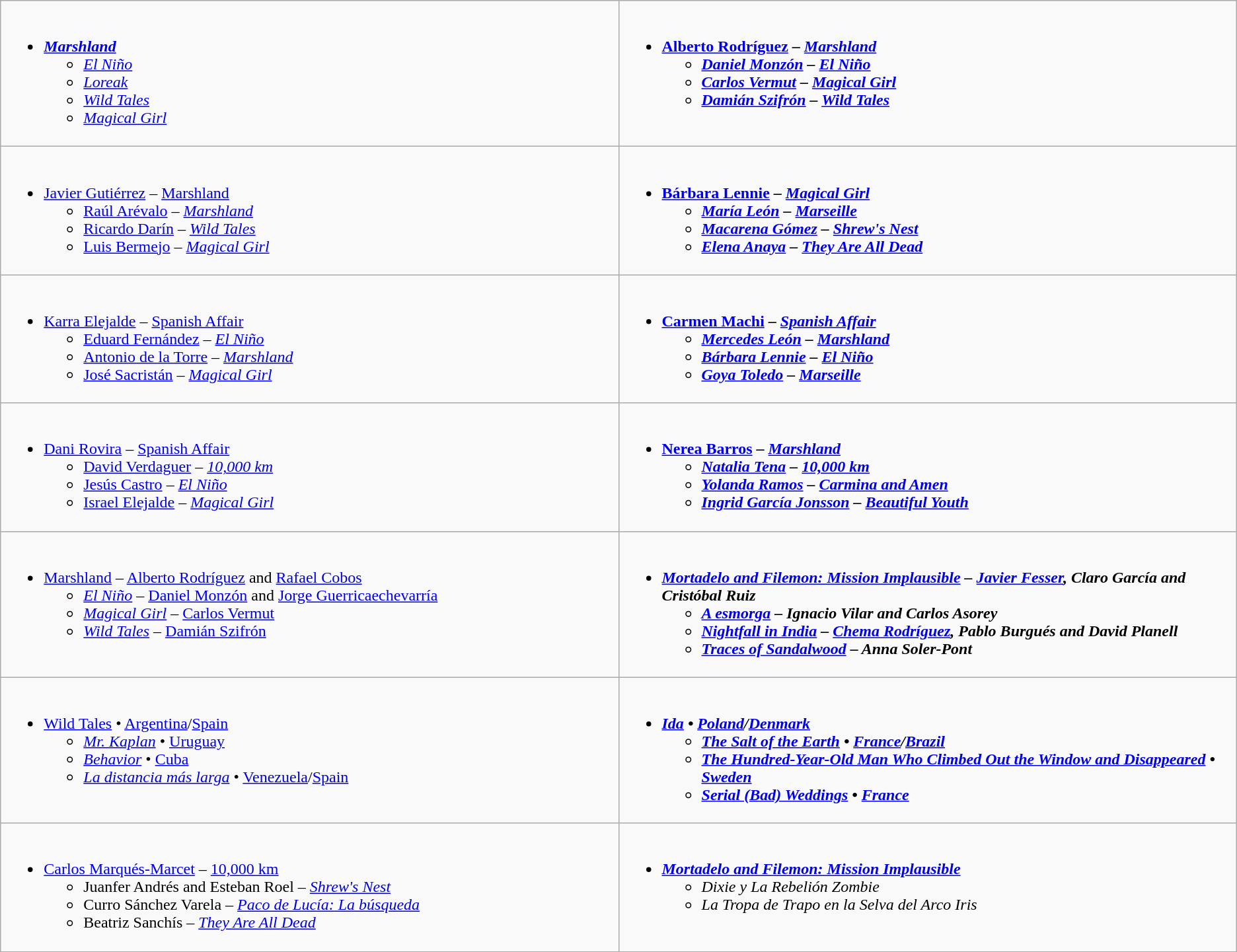<table class=wikitable style="width="100%">
<tr>
<td style="vertical-align:top;" width="50%"><br><ul><li><strong><em><a href='#'>Marshland</a></em></strong><ul><li><em><a href='#'>El Niño</a></em></li><li><em><a href='#'>Loreak</a></em></li><li><em><a href='#'>Wild Tales</a></em></li><li><em><a href='#'>Magical Girl</a></em></li></ul></li></ul></td>
<td style="vertical-align:top;" width="50%"><br><ul><li><strong><a href='#'>Alberto Rodríguez</a> – <em><a href='#'>Marshland</a><strong><em><ul><li><a href='#'>Daniel Monzón</a> – </em><a href='#'>El Niño</a><em></li><li><a href='#'>Carlos Vermut</a> – </em><a href='#'>Magical Girl</a><em></li><li><a href='#'>Damián Szifrón</a> – </em><a href='#'>Wild Tales</a><em></li></ul></li></ul></td>
</tr>
<tr>
<td style="vertical-align:top;" width="50%"><br><ul><li></strong><a href='#'>Javier Gutiérrez</a> – </em><a href='#'>Marshland</a></em></strong><ul><li><a href='#'>Raúl Arévalo</a> – <em><a href='#'>Marshland</a></em></li><li><a href='#'>Ricardo Darín</a> – <em><a href='#'>Wild Tales</a></em></li><li><a href='#'>Luis Bermejo</a> – <em><a href='#'>Magical Girl</a></em></li></ul></li></ul></td>
<td style="vertical-align:top;" width="50%"><br><ul><li><strong><a href='#'>Bárbara Lennie</a> – <em><a href='#'>Magical Girl</a><strong><em><ul><li><a href='#'>María León</a> – </em><a href='#'>Marseille</a><em></li><li><a href='#'>Macarena Gómez</a> – </em><a href='#'>Shrew's Nest</a><em></li><li><a href='#'>Elena Anaya</a> – </em><a href='#'>They Are All Dead</a><em></li></ul></li></ul></td>
</tr>
<tr>
<td style="vertical-align:top;" width="50%"><br><ul><li></strong><a href='#'>Karra Elejalde</a> – </em><a href='#'>Spanish Affair</a></em></strong><ul><li><a href='#'>Eduard Fernández</a> – <em><a href='#'>El Niño</a></em></li><li><a href='#'>Antonio de la Torre</a> – <em><a href='#'>Marshland</a></em></li><li><a href='#'>José Sacristán</a> – <em><a href='#'>Magical Girl</a></em></li></ul></li></ul></td>
<td style="vertical-align:top;" width="50%"><br><ul><li><strong><a href='#'>Carmen Machi</a> – <em><a href='#'>Spanish Affair</a><strong><em><ul><li><a href='#'>Mercedes León</a> – </em><a href='#'>Marshland</a><em></li><li><a href='#'>Bárbara Lennie</a> – </em><a href='#'>El Niño</a><em></li><li><a href='#'>Goya Toledo</a> – </em><a href='#'>Marseille</a><em></li></ul></li></ul></td>
</tr>
<tr>
<td style="vertical-align:top;" width="50%"><br><ul><li></strong><a href='#'>Dani Rovira</a> – </em><a href='#'>Spanish Affair</a></em></strong><ul><li><a href='#'>David Verdaguer</a> – <em><a href='#'>10,000 km</a></em></li><li><a href='#'>Jesús Castro</a> – <em><a href='#'>El Niño</a></em></li><li><a href='#'>Israel Elejalde</a> – <em><a href='#'>Magical Girl</a></em></li></ul></li></ul></td>
<td style="vertical-align:top;" width="50%"><br><ul><li><strong><a href='#'>Nerea Barros</a> – <em><a href='#'>Marshland</a><strong><em><ul><li><a href='#'>Natalia Tena</a> – </em><a href='#'>10,000 km</a><em></li><li><a href='#'>Yolanda Ramos</a> – </em><a href='#'>Carmina and Amen</a><em></li><li><a href='#'>Ingrid García Jonsson</a> – </em><a href='#'>Beautiful Youth</a><em></li></ul></li></ul></td>
</tr>
<tr>
<td style="vertical-align:top;" width="50%"><br><ul><li></em></strong><a href='#'>Marshland</a></em> – <a href='#'>Alberto Rodríguez</a> and <a href='#'>Rafael Cobos</a></strong><ul><li><em><a href='#'>El Niño</a></em> – <a href='#'>Daniel Monzón</a> and <a href='#'>Jorge Guerricaechevarría</a></li><li><em><a href='#'>Magical Girl</a></em> – <a href='#'>Carlos Vermut</a></li><li><em><a href='#'>Wild Tales</a></em> – <a href='#'>Damián Szifrón</a></li></ul></li></ul></td>
<td style="vertical-align:top;" width="50%"><br><ul><li><strong><em><a href='#'>Mortadelo and Filemon: Mission Implausible</a><em> – <a href='#'>Javier Fesser</a>, Claro García and Cristóbal Ruiz<strong><ul><li></em><a href='#'>A esmorga</a><em> – Ignacio Vilar and Carlos Asorey</li><li></em><a href='#'>Nightfall in India</a><em> – <a href='#'>Chema Rodríguez</a>, Pablo Burgués and David Planell</li><li></em><a href='#'>Traces of Sandalwood</a><em> – Anna Soler-Pont</li></ul></li></ul></td>
</tr>
<tr>
<td style="vertical-align:top;" width="50%"><br><ul><li></em></strong><a href='#'>Wild Tales</a></em> • <a href='#'>Argentina</a>/<a href='#'>Spain</a></strong><ul><li><em><a href='#'>Mr. Kaplan</a></em> • <a href='#'>Uruguay</a></li><li><em><a href='#'>Behavior</a></em> • <a href='#'>Cuba</a></li><li><em><a href='#'>La distancia más larga</a></em> • <a href='#'>Venezuela</a>/<a href='#'>Spain</a></li></ul></li></ul></td>
<td style="vertical-align:top;" width="50%"><br><ul><li><strong><em><a href='#'>Ida</a><em> • <a href='#'>Poland</a>/<a href='#'>Denmark</a><strong><ul><li></em><a href='#'>The Salt of the Earth</a><em> • <a href='#'>France</a>/<a href='#'>Brazil</a></li><li></em><a href='#'>The Hundred-Year-Old Man Who Climbed Out the Window and Disappeared</a><em> • <a href='#'>Sweden</a></li><li></em><a href='#'>Serial (Bad) Weddings</a><em> • <a href='#'>France</a></li></ul></li></ul></td>
</tr>
<tr>
<td style="vertical-align:top;" width="50%"><br><ul><li></strong><a href='#'>Carlos Marqués-Marcet</a> – </em><a href='#'>10,000 km</a></em></strong><ul><li>Juanfer Andrés and Esteban Roel – <em><a href='#'>Shrew's Nest</a></em></li><li>Curro Sánchez Varela – <em><a href='#'>Paco de Lucía: La búsqueda</a></em></li><li>Beatriz Sanchís – <em><a href='#'>They Are All Dead</a></em></li></ul></li></ul></td>
<td style="vertical-align:top;" width="50%"><br><ul><li><strong><em><a href='#'>Mortadelo and Filemon: Mission Implausible</a></em></strong><ul><li><em>Dixie y La Rebelión Zombie</em></li><li><em>La Tropa de Trapo en la Selva del Arco Iris</em></li></ul></li></ul></td>
</tr>
</table>
